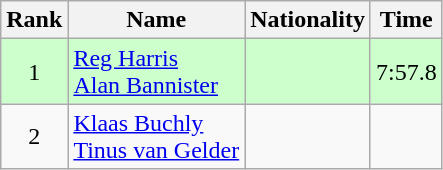<table class="wikitable sortable" style="text-align:center">
<tr>
<th>Rank</th>
<th>Name</th>
<th>Nationality</th>
<th>Time</th>
</tr>
<tr bgcolor=ccffcc>
<td>1</td>
<td align=left><a href='#'>Reg Harris</a><br><a href='#'>Alan Bannister</a></td>
<td align=left></td>
<td>7:57.8</td>
</tr>
<tr>
<td>2</td>
<td align=left><a href='#'>Klaas Buchly</a><br><a href='#'>Tinus van Gelder</a></td>
<td align=left></td>
<td></td>
</tr>
</table>
